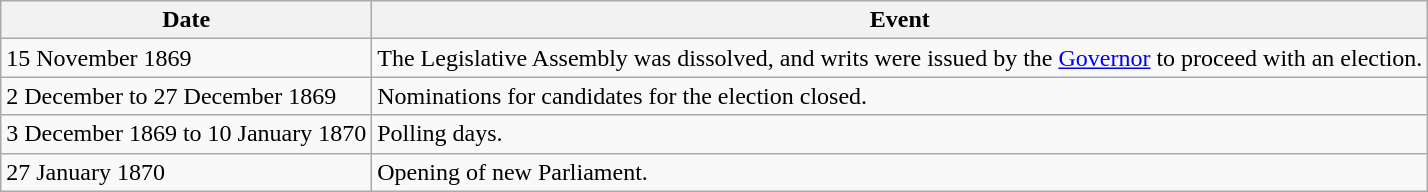<table class="wikitable">
<tr>
<th>Date</th>
<th>Event</th>
</tr>
<tr>
<td>15 November 1869</td>
<td>The Legislative Assembly was dissolved, and writs were issued by the <a href='#'>Governor</a> to proceed with an election.</td>
</tr>
<tr>
<td>2 December to 27 December 1869</td>
<td>Nominations for candidates for the election closed.</td>
</tr>
<tr>
<td>3 December 1869 to 10 January 1870</td>
<td>Polling days.</td>
</tr>
<tr>
<td>27 January 1870</td>
<td>Opening of new Parliament.</td>
</tr>
</table>
